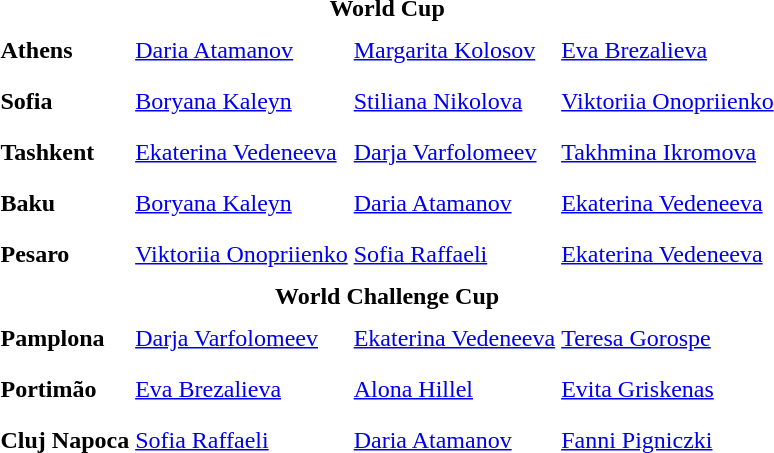<table>
<tr>
<td colspan="4" style="text-align:center;"><strong>World Cup</strong></td>
</tr>
<tr>
<th scope=row style="text-align:left">Athens</th>
<td style="height:30px;"> <a href='#'>Daria Atamanov</a></td>
<td style="height:30px;"> <a href='#'>Margarita Kolosov</a></td>
<td style="height:30px;"> <a href='#'>Eva Brezalieva</a></td>
</tr>
<tr>
<th scope=row style="text-align:left">Sofia</th>
<td style="height:30px;"> <a href='#'>Boryana Kaleyn</a></td>
<td style="height:30px;"> <a href='#'>Stiliana Nikolova</a></td>
<td style="height:30px;"> <a href='#'>Viktoriia Onopriienko</a></td>
</tr>
<tr>
<th scope=row style="text-align:left">Tashkent</th>
<td style="height:30px;"> <a href='#'>Ekaterina Vedeneeva</a></td>
<td style="height:30px;"> <a href='#'>Darja Varfolomeev</a></td>
<td style="height:30px;"> <a href='#'>Takhmina Ikromova</a></td>
</tr>
<tr>
<th scope=row style="text-align:left">Baku</th>
<td style="height:30px;"> <a href='#'>Boryana Kaleyn </a></td>
<td style="height:30px;"> <a href='#'>Daria Atamanov</a></td>
<td style="height:30px;"> <a href='#'>Ekaterina Vedeneeva</a></td>
</tr>
<tr>
<th scope=row style="text-align:left">Pesaro</th>
<td style="height:30px;"> <a href='#'>Viktoriia Onopriienko</a></td>
<td style="height:30px;"> <a href='#'>Sofia Raffaeli</a></td>
<td style="height:30px;"> <a href='#'>Ekaterina Vedeneeva</a></td>
</tr>
<tr>
<td colspan="4" style="text-align:center;"><strong>World Challenge Cup</strong></td>
</tr>
<tr>
<th scope=row style="text-align:left">Pamplona</th>
<td style="height:30px;"> <a href='#'>Darja Varfolomeev</a></td>
<td style="height:30px;"> <a href='#'>Ekaterina Vedeneeva</a></td>
<td style="height:30px;"> <a href='#'>Teresa Gorospe</a></td>
</tr>
<tr>
<th scope=row style="text-align:left">Portimão</th>
<td style="height:30px;"> <a href='#'>Eva Brezalieva</a></td>
<td style="height:30px;"> <a href='#'>Alona Hillel</a></td>
<td style="height:30px;"> <a href='#'>Evita Griskenas</a></td>
</tr>
<tr>
<th scope=row style="text-align:left">Cluj Napoca</th>
<td style="height:30px;"> <a href='#'>Sofia Raffaeli</a></td>
<td style="height:30px;"> <a href='#'>Daria Atamanov</a></td>
<td style="height:30px;"> <a href='#'>Fanni Pigniczki</a></td>
</tr>
<tr>
</tr>
</table>
